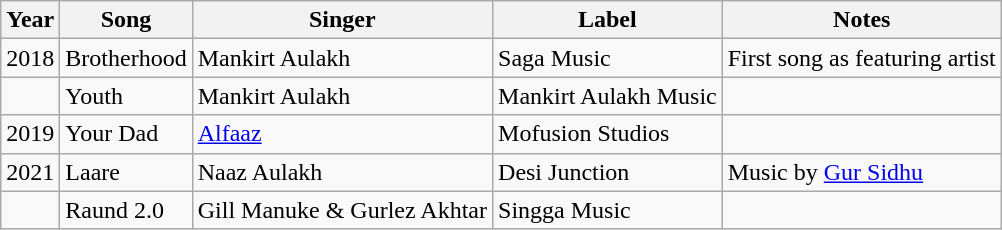<table class="wikitable sortable">
<tr>
<th>Year</th>
<th>Song</th>
<th>Singer</th>
<th>Label</th>
<th>Notes</th>
</tr>
<tr>
<td>2018</td>
<td>Brotherhood</td>
<td>Mankirt Aulakh</td>
<td>Saga Music</td>
<td>First song as featuring artist</td>
</tr>
<tr>
<td></td>
<td>Youth</td>
<td>Mankirt Aulakh</td>
<td>Mankirt Aulakh Music</td>
<td></td>
</tr>
<tr>
<td>2019</td>
<td>Your Dad</td>
<td><a href='#'>Alfaaz</a></td>
<td>Mofusion Studios</td>
<td></td>
</tr>
<tr>
<td>2021</td>
<td>Laare</td>
<td>Naaz Aulakh</td>
<td>Desi Junction</td>
<td>Music by <a href='#'>Gur Sidhu</a></td>
</tr>
<tr>
<td></td>
<td>Raund 2.0</td>
<td>Gill Manuke & Gurlez Akhtar</td>
<td>Singga Music</td>
<td></td>
</tr>
</table>
